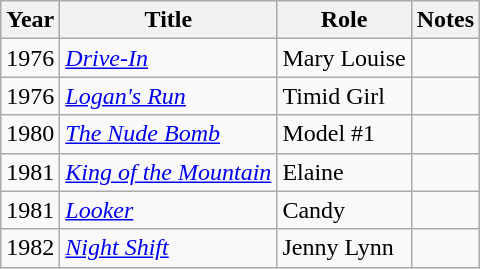<table class="wikitable sortable">
<tr>
<th>Year</th>
<th>Title</th>
<th>Role</th>
<th>Notes</th>
</tr>
<tr>
<td>1976</td>
<td><a href='#'><em>Drive-In</em></a></td>
<td>Mary Louise</td>
<td></td>
</tr>
<tr>
<td>1976</td>
<td><a href='#'><em>Logan's Run</em></a></td>
<td>Timid Girl</td>
<td></td>
</tr>
<tr>
<td>1980</td>
<td><em><a href='#'>The Nude Bomb</a></em></td>
<td>Model #1</td>
<td></td>
</tr>
<tr>
<td>1981</td>
<td><a href='#'><em>King of the Mountain</em></a></td>
<td>Elaine</td>
<td></td>
</tr>
<tr>
<td>1981</td>
<td><em><a href='#'>Looker</a></em></td>
<td>Candy</td>
<td></td>
</tr>
<tr>
<td>1982</td>
<td><a href='#'><em>Night Shift</em></a></td>
<td>Jenny Lynn</td>
<td></td>
</tr>
</table>
